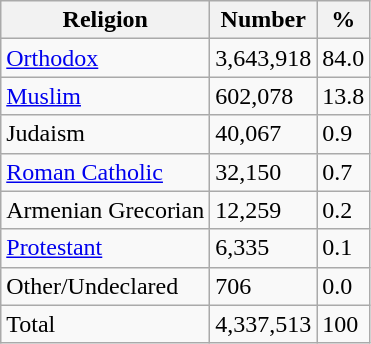<table class="wikitable">
<tr>
<th>Religion</th>
<th>Number</th>
<th>%</th>
</tr>
<tr>
<td><a href='#'>Orthodox</a></td>
<td>3,643,918</td>
<td>84.0</td>
</tr>
<tr>
<td><a href='#'>Muslim</a></td>
<td>602,078</td>
<td>13.8</td>
</tr>
<tr>
<td>Judaism</td>
<td>40,067</td>
<td>0.9</td>
</tr>
<tr>
<td><a href='#'>Roman Catholic</a></td>
<td>32,150</td>
<td>0.7</td>
</tr>
<tr>
<td>Armenian Grecorian</td>
<td>12,259</td>
<td>0.2</td>
</tr>
<tr>
<td><a href='#'>Protestant</a></td>
<td>6,335</td>
<td>0.1</td>
</tr>
<tr>
<td>Other/Undeclared</td>
<td>706</td>
<td>0.0</td>
</tr>
<tr>
<td>Total</td>
<td>4,337,513</td>
<td>100</td>
</tr>
</table>
